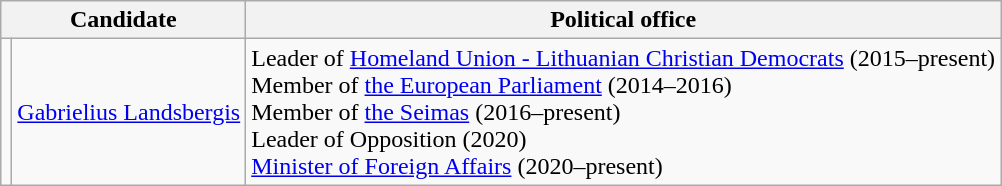<table class="wikitable sortable" style="text-align:left">
<tr>
<th colspan="2">Candidate</th>
<th>Political office</th>
</tr>
<tr>
<td></td>
<td><a href='#'>Gabrielius Landsbergis</a></td>
<td>Leader of <a href='#'>Homeland Union - Lithuanian Christian Democrats</a> (2015–present)<br>Member of <a href='#'>the European Parliament</a> (2014–2016)<br>Member of <a href='#'>the Seimas</a> (2016–present)<br>Leader of Opposition (2020)<br><a href='#'>Minister of Foreign Affairs</a> (2020–present)</td>
</tr>
</table>
